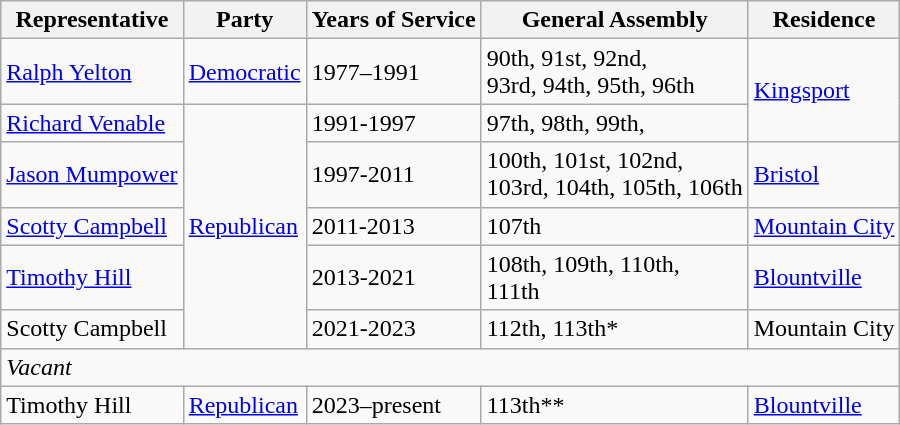<table class="wikitable">
<tr>
<th>Representative</th>
<th>Party</th>
<th>Years of Service</th>
<th>General Assembly</th>
<th>Residence</th>
</tr>
<tr>
<td><a href='#'>Ralph Yelton</a></td>
<td rowspan="1" ><a href='#'>Democratic</a></td>
<td>1977–1991</td>
<td>90th, 91st, 92nd,<br>93rd, 94th, 95th, 
96th</td>
<td rowspan="2"><a href='#'>Kingsport</a></td>
</tr>
<tr>
<td><a href='#'>Richard Venable</a></td>
<td rowspan="5" ><a href='#'>Republican</a></td>
<td>1991-1997</td>
<td>97th, 98th, 99th,</td>
</tr>
<tr>
<td><a href='#'>Jason Mumpower</a></td>
<td>1997-2011</td>
<td>100th, 101st, 102nd,<br>103rd, 104th, 105th,
106th</td>
<td><a href='#'>Bristol</a></td>
</tr>
<tr>
<td><a href='#'>Scotty Campbell</a></td>
<td>2011-2013</td>
<td>107th</td>
<td><a href='#'>Mountain City</a></td>
</tr>
<tr>
<td><a href='#'>Timothy Hill</a></td>
<td>2013-2021</td>
<td>108th, 109th, 110th,<br>111th</td>
<td><a href='#'>Blountville</a></td>
</tr>
<tr>
<td>Scotty Campbell</td>
<td>2021-2023</td>
<td>112th, 113th*</td>
<td>Mountain City</td>
</tr>
<tr>
<td colspan="5"><em>Vacant</em></td>
</tr>
<tr>
<td>Timothy Hill</td>
<td><a href='#'>Republican</a></td>
<td>2023–present</td>
<td>113th**</td>
<td><a href='#'>Blountville</a></td>
</tr>
</table>
